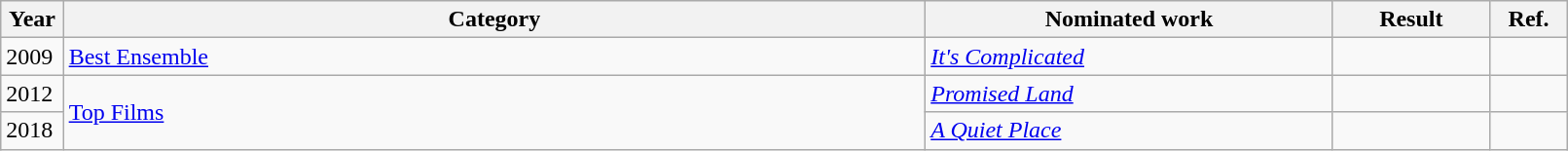<table class="wikitable" style="width:85%;">
<tr>
<th style="width:4%;">Year</th>
<th style="width:55%;">Category</th>
<th style="width:26%;">Nominated work</th>
<th style="width:10%;">Result</th>
<th width=5%>Ref.</th>
</tr>
<tr>
<td>2009</td>
<td><a href='#'>Best Ensemble</a></td>
<td><a href='#'><em>It's Complicated</em></a></td>
<td></td>
<td align="center"></td>
</tr>
<tr>
<td>2012</td>
<td rowspan="2"><a href='#'>Top Films</a></td>
<td><em><a href='#'>Promised Land</a></em></td>
<td></td>
<td align="center"></td>
</tr>
<tr>
<td>2018</td>
<td><em><a href='#'>A Quiet Place</a></em></td>
<td></td>
<td align="center"></td>
</tr>
</table>
